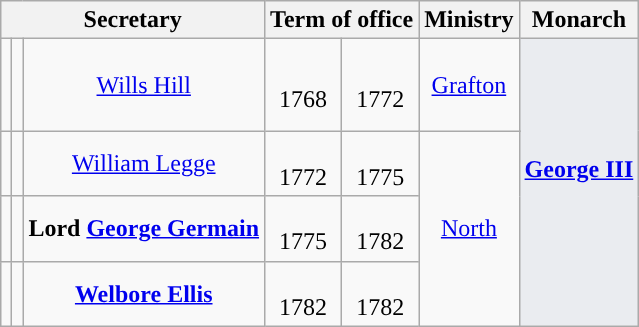<table class="wikitable" style="text-align:center">
<tr>
<th colspan=3>Secretary</th>
<th colspan=2>Term of office</th>
<th>Ministry</th>
<th>Monarch<br></th>
</tr>
<tr>
<td rowspan=2 style="background-color: "></td>
<td rowspan=2></td>
<td rowspan=2><a href='#'>Wills Hill<br></a></td>
<td rowspan=2><br>1768</td>
<td rowspan=2><br>1772</td>
<td> <br><a href='#'>Grafton</a><br> </td>
<td rowspan=5 style="background:#EAECF0"><a href='#'><strong>George III</strong></a><br><br></td>
</tr>
<tr>
<td rowspan=4 ><a href='#'>North</a></td>
</tr>
<tr>
<td style="background-color: "></td>
<td></td>
<td><a href='#'>William Legge<br></a></td>
<td><br>1772</td>
<td><br>1775</td>
</tr>
<tr>
<td style="background-color: "></td>
<td></td>
<td><strong>Lord <a href='#'>George Germain</a></strong><br></td>
<td><br>1775</td>
<td><br>1782</td>
</tr>
<tr>
<td style="background-color: "></td>
<td></td>
<td><strong><a href='#'>Welbore Ellis</a></strong><br></td>
<td><br>1782</td>
<td><br>1782</td>
</tr>
</table>
